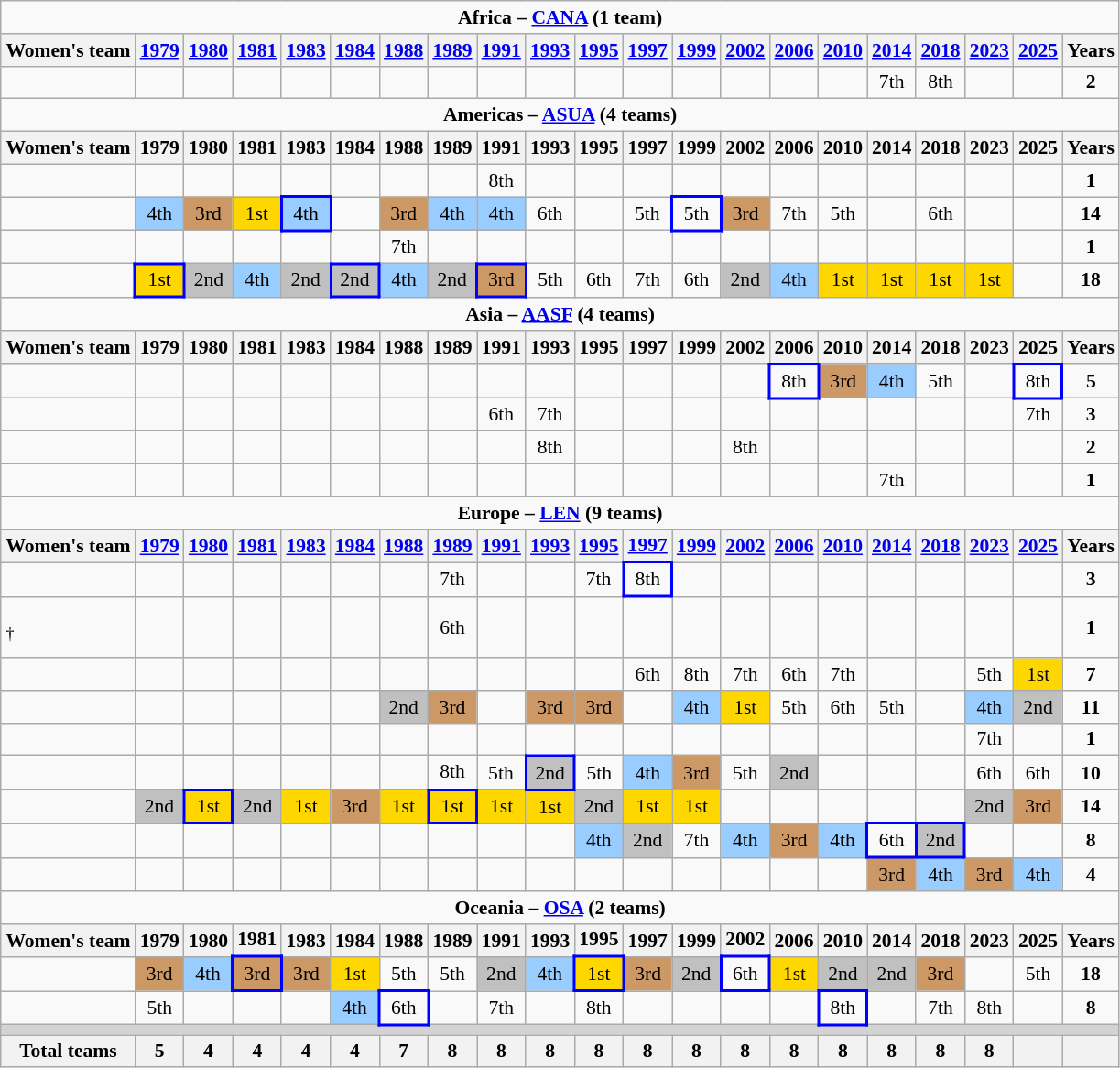<table class="wikitable" style="text-align: center; font-size: 90%; margin-left: 1em;">
<tr>
<td colspan=21><strong>Africa – <a href='#'>CANA</a> (1 team)</strong></td>
</tr>
<tr>
<th>Women's team</th>
<th><a href='#'>1979</a></th>
<th><a href='#'>1980</a></th>
<th><a href='#'>1981</a></th>
<th><a href='#'>1983</a></th>
<th><a href='#'>1984</a></th>
<th><a href='#'>1988</a></th>
<th><a href='#'>1989</a></th>
<th><a href='#'>1991</a></th>
<th><a href='#'>1993</a></th>
<th><a href='#'>1995</a></th>
<th><a href='#'>1997</a></th>
<th><a href='#'>1999</a></th>
<th><a href='#'>2002</a></th>
<th><a href='#'>2006</a></th>
<th><a href='#'>2010</a></th>
<th><a href='#'>2014</a></th>
<th><a href='#'>2018</a></th>
<th><a href='#'>2023</a></th>
<th><a href='#'>2025</a></th>
<th>Years</th>
</tr>
<tr>
<td align=left></td>
<td></td>
<td></td>
<td></td>
<td></td>
<td></td>
<td></td>
<td></td>
<td></td>
<td></td>
<td></td>
<td></td>
<td></td>
<td></td>
<td></td>
<td></td>
<td>7th</td>
<td>8th</td>
<td></td>
<td></td>
<td><strong>2</strong></td>
</tr>
<tr>
<td colspan=21><strong>Americas – <a href='#'>ASUA</a> (4 teams)</strong></td>
</tr>
<tr>
<th>Women's team</th>
<th>1979</th>
<th>1980</th>
<th>1981</th>
<th>1983</th>
<th>1984</th>
<th>1988</th>
<th>1989</th>
<th>1991</th>
<th>1993</th>
<th>1995</th>
<th>1997</th>
<th>1999</th>
<th>2002</th>
<th>2006</th>
<th>2010</th>
<th>2014</th>
<th>2018</th>
<th>2023</th>
<th>2025</th>
<th>Years</th>
</tr>
<tr>
<td align=left></td>
<td></td>
<td></td>
<td></td>
<td></td>
<td></td>
<td></td>
<td></td>
<td>8th</td>
<td></td>
<td></td>
<td></td>
<td></td>
<td></td>
<td></td>
<td></td>
<td></td>
<td></td>
<td></td>
<td></td>
<td><strong>1</strong></td>
</tr>
<tr>
<td align=left></td>
<td bgcolor=9acdff>4th</td>
<td bgcolor=cc9966>3rd</td>
<td bgcolor=gold>1st</td>
<td style="border: 2px solid blue; background-color: #9acdff;">4th</td>
<td></td>
<td bgcolor=cc9966>3rd</td>
<td bgcolor=9acdff>4th</td>
<td bgcolor=9acdff>4th</td>
<td>6th</td>
<td></td>
<td>5th</td>
<td style="border: 2px solid blue">5th</td>
<td bgcolor=cc9966>3rd</td>
<td>7th</td>
<td>5th</td>
<td></td>
<td>6th</td>
<td></td>
<td></td>
<td><strong>14</strong></td>
</tr>
<tr>
<td align=left></td>
<td></td>
<td></td>
<td></td>
<td></td>
<td></td>
<td>7th</td>
<td></td>
<td></td>
<td></td>
<td></td>
<td></td>
<td></td>
<td></td>
<td></td>
<td></td>
<td></td>
<td></td>
<td></td>
<td></td>
<td><strong>1</strong></td>
</tr>
<tr>
<td align=left></td>
<td style="border: 2px solid blue; background-color: gold;">1st</td>
<td bgcolor=silver>2nd</td>
<td bgcolor=9acdff>4th</td>
<td bgcolor=silver>2nd</td>
<td style="border: 2px solid blue; background-color: silver;">2nd</td>
<td bgcolor=9acdff>4th</td>
<td bgcolor=silver>2nd</td>
<td style="border: 2px solid blue; background-color: #cc9966;">3rd</td>
<td>5th</td>
<td>6th</td>
<td>7th</td>
<td>6th</td>
<td bgcolor=silver>2nd</td>
<td bgcolor=9acdff>4th</td>
<td bgcolor=gold>1st</td>
<td bgcolor=gold>1st</td>
<td bgcolor=gold>1st</td>
<td bgcolor=gold>1st</td>
<td></td>
<td><strong>18</strong></td>
</tr>
<tr>
<td colspan=21><strong>Asia – <a href='#'>AASF</a> (4 teams)</strong></td>
</tr>
<tr>
<th>Women's team</th>
<th>1979</th>
<th>1980</th>
<th>1981</th>
<th>1983</th>
<th>1984</th>
<th>1988</th>
<th>1989</th>
<th>1991</th>
<th>1993</th>
<th>1995</th>
<th>1997</th>
<th>1999</th>
<th>2002</th>
<th>2006</th>
<th>2010</th>
<th>2014</th>
<th>2018</th>
<th>2023</th>
<th>2025</th>
<th>Years</th>
</tr>
<tr>
<td align=left></td>
<td></td>
<td></td>
<td></td>
<td></td>
<td></td>
<td></td>
<td></td>
<td></td>
<td></td>
<td></td>
<td></td>
<td></td>
<td></td>
<td style="border: 2px solid blue">8th</td>
<td bgcolor=cc9966>3rd</td>
<td bgcolor=9acdff>4th</td>
<td>5th</td>
<td></td>
<td style="border: 2px solid blue">8th</td>
<td><strong>5</strong></td>
</tr>
<tr>
<td align=left></td>
<td></td>
<td></td>
<td></td>
<td></td>
<td></td>
<td></td>
<td></td>
<td>6th</td>
<td>7th</td>
<td></td>
<td></td>
<td></td>
<td></td>
<td></td>
<td></td>
<td></td>
<td></td>
<td></td>
<td>7th</td>
<td><strong>3</strong></td>
</tr>
<tr>
<td align=left></td>
<td></td>
<td></td>
<td></td>
<td></td>
<td></td>
<td></td>
<td></td>
<td></td>
<td>8th</td>
<td></td>
<td></td>
<td></td>
<td>8th</td>
<td></td>
<td></td>
<td></td>
<td></td>
<td></td>
<td></td>
<td><strong>2</strong></td>
</tr>
<tr>
<td align=left></td>
<td></td>
<td></td>
<td></td>
<td></td>
<td></td>
<td></td>
<td></td>
<td></td>
<td></td>
<td></td>
<td></td>
<td></td>
<td></td>
<td></td>
<td></td>
<td>7th</td>
<td></td>
<td></td>
<td></td>
<td><strong>1</strong></td>
</tr>
<tr>
<td colspan=21><strong>Europe – <a href='#'>LEN</a> (9 teams)</strong></td>
</tr>
<tr>
<th>Women's team</th>
<th><a href='#'>1979</a></th>
<th><a href='#'>1980</a></th>
<th><a href='#'>1981</a></th>
<th><a href='#'>1983</a></th>
<th><a href='#'>1984</a></th>
<th><a href='#'>1988</a></th>
<th><a href='#'>1989</a></th>
<th><a href='#'>1991</a></th>
<th><a href='#'>1993</a></th>
<th><a href='#'>1995</a></th>
<th><a href='#'>1997</a></th>
<th><a href='#'>1999</a></th>
<th><a href='#'>2002</a></th>
<th><a href='#'>2006</a></th>
<th><a href='#'>2010</a></th>
<th><a href='#'>2014</a></th>
<th><a href='#'>2018</a></th>
<th><a href='#'>2023</a></th>
<th><a href='#'>2025</a></th>
<th>Years</th>
</tr>
<tr>
<td align=left></td>
<td></td>
<td></td>
<td></td>
<td></td>
<td></td>
<td></td>
<td>7th</td>
<td></td>
<td></td>
<td>7th</td>
<td style="border: 2px solid blue">8th</td>
<td></td>
<td></td>
<td></td>
<td></td>
<td></td>
<td></td>
<td></td>
<td></td>
<td><strong>3</strong></td>
</tr>
<tr>
<td align=left><br><em></em><sup>†</sup></td>
<td></td>
<td></td>
<td></td>
<td></td>
<td></td>
<td></td>
<td>6th</td>
<td></td>
<td></td>
<td></td>
<td></td>
<td></td>
<td></td>
<td></td>
<td></td>
<td></td>
<td></td>
<td></td>
<td></td>
<td><strong>1</strong></td>
</tr>
<tr>
<td align=left></td>
<td></td>
<td></td>
<td></td>
<td></td>
<td></td>
<td></td>
<td></td>
<td></td>
<td></td>
<td></td>
<td>6th</td>
<td>8th</td>
<td>7th</td>
<td>6th</td>
<td>7th</td>
<td></td>
<td></td>
<td>5th</td>
<td bgcolor=gold>1st</td>
<td><strong>7</strong></td>
</tr>
<tr>
<td align=left></td>
<td></td>
<td></td>
<td></td>
<td></td>
<td></td>
<td bgcolor=silver>2nd</td>
<td bgcolor=cc9966>3rd</td>
<td></td>
<td bgcolor=cc9966>3rd</td>
<td bgcolor=cc9966>3rd</td>
<td></td>
<td bgcolor=9acdff>4th</td>
<td bgcolor=gold>1st</td>
<td>5th</td>
<td>6th</td>
<td>5th</td>
<td></td>
<td bgcolor=9acdff>4th</td>
<td bgcolor=silver>2nd</td>
<td><strong>11</strong></td>
</tr>
<tr>
<td align=left></td>
<td></td>
<td></td>
<td></td>
<td></td>
<td></td>
<td></td>
<td></td>
<td></td>
<td></td>
<td></td>
<td></td>
<td></td>
<td></td>
<td></td>
<td></td>
<td></td>
<td></td>
<td>7th</td>
<td></td>
<td><strong>1</strong></td>
</tr>
<tr>
<td align=left></td>
<td></td>
<td></td>
<td></td>
<td></td>
<td></td>
<td></td>
<td>8th</td>
<td>5th</td>
<td style="border: 2px solid blue; background-color: silver;">2nd</td>
<td>5th</td>
<td bgcolor=9acdff>4th</td>
<td bgcolor=cc9966>3rd</td>
<td>5th</td>
<td bgcolor=silver>2nd</td>
<td></td>
<td></td>
<td></td>
<td>6th</td>
<td>6th</td>
<td><strong>10</strong></td>
</tr>
<tr>
<td align=left></td>
<td bgcolor=silver>2nd</td>
<td style="border: 2px solid blue; background-color: gold;">1st</td>
<td bgcolor=silver>2nd</td>
<td bgcolor=gold>1st</td>
<td bgcolor=cc9966>3rd</td>
<td bgcolor=gold>1st</td>
<td style="border: 2px solid blue; background-color: gold;">1st</td>
<td bgcolor=gold>1st</td>
<td bgcolor=gold>1st</td>
<td bgcolor=silver>2nd</td>
<td bgcolor=gold>1st</td>
<td bgcolor=gold>1st</td>
<td></td>
<td></td>
<td></td>
<td></td>
<td></td>
<td bgcolor=silver>2nd</td>
<td bgcolor=cc9966>3rd</td>
<td><strong>14</strong></td>
</tr>
<tr>
<td align=left></td>
<td></td>
<td></td>
<td></td>
<td></td>
<td></td>
<td></td>
<td></td>
<td></td>
<td></td>
<td bgcolor=9acdff>4th</td>
<td bgcolor=silver>2nd</td>
<td>7th</td>
<td bgcolor=9acdff>4th</td>
<td bgcolor=cc9966>3rd</td>
<td bgcolor=9acdff>4th</td>
<td style="border: 2px solid blue">6th</td>
<td style="border: 2px solid blue; background-color: silver;">2nd</td>
<td></td>
<td></td>
<td><strong>8</strong></td>
</tr>
<tr>
<td align=left></td>
<td></td>
<td></td>
<td></td>
<td></td>
<td></td>
<td></td>
<td></td>
<td></td>
<td></td>
<td></td>
<td></td>
<td></td>
<td></td>
<td></td>
<td></td>
<td bgcolor=cc9966>3rd</td>
<td bgcolor=9acdff>4th</td>
<td bgcolor=cc9966>3rd</td>
<td bgcolor=9acdff>4th</td>
<td><strong>4</strong></td>
</tr>
<tr>
<td colspan=21><strong>Oceania – <a href='#'>OSA</a> (2 teams)</strong></td>
</tr>
<tr>
<th>Women's team</th>
<th>1979</th>
<th>1980</th>
<th>1981</th>
<th>1983</th>
<th>1984</th>
<th>1988</th>
<th>1989</th>
<th>1991</th>
<th>1993</th>
<th>1995</th>
<th>1997</th>
<th>1999</th>
<th>2002</th>
<th>2006</th>
<th>2010</th>
<th>2014</th>
<th>2018</th>
<th>2023</th>
<th>2025</th>
<th>Years</th>
</tr>
<tr>
<td align=left></td>
<td bgcolor=cc9966>3rd</td>
<td bgcolor=9acdff>4th</td>
<td style="border: 2px solid blue; background-color: #cc9966;">3rd</td>
<td bgcolor=cc9966>3rd</td>
<td bgcolor=gold>1st</td>
<td>5th</td>
<td>5th</td>
<td bgcolor=silver>2nd</td>
<td bgcolor=9acdff>4th</td>
<td style="border: 2px solid blue; background-color: gold;">1st</td>
<td bgcolor=cc9966>3rd</td>
<td bgcolor=silver>2nd</td>
<td style="border: 2px solid blue">6th</td>
<td bgcolor=gold>1st</td>
<td bgcolor=silver>2nd</td>
<td bgcolor=silver>2nd</td>
<td bgcolor=cc9966>3rd</td>
<td></td>
<td>5th</td>
<td><strong>18</strong></td>
</tr>
<tr>
<td align=left></td>
<td>5th</td>
<td></td>
<td></td>
<td></td>
<td bgcolor=9acdff>4th</td>
<td style="border: 2px solid blue">6th</td>
<td></td>
<td>7th</td>
<td></td>
<td>8th</td>
<td></td>
<td></td>
<td></td>
<td></td>
<td style="border: 2px solid blue">8th</td>
<td></td>
<td>7th</td>
<td>8th</td>
<td></td>
<td><strong>8</strong></td>
</tr>
<tr style="background-color: lightgrey;">
<td colspan=21></td>
</tr>
<tr>
<th>Total teams</th>
<th>5</th>
<th>4</th>
<th>4</th>
<th>4</th>
<th>4</th>
<th>7</th>
<th>8</th>
<th>8</th>
<th>8</th>
<th>8</th>
<th>8</th>
<th>8</th>
<th>8</th>
<th>8</th>
<th>8</th>
<th>8</th>
<th>8</th>
<th>8</th>
<th></th>
<th></th>
</tr>
</table>
